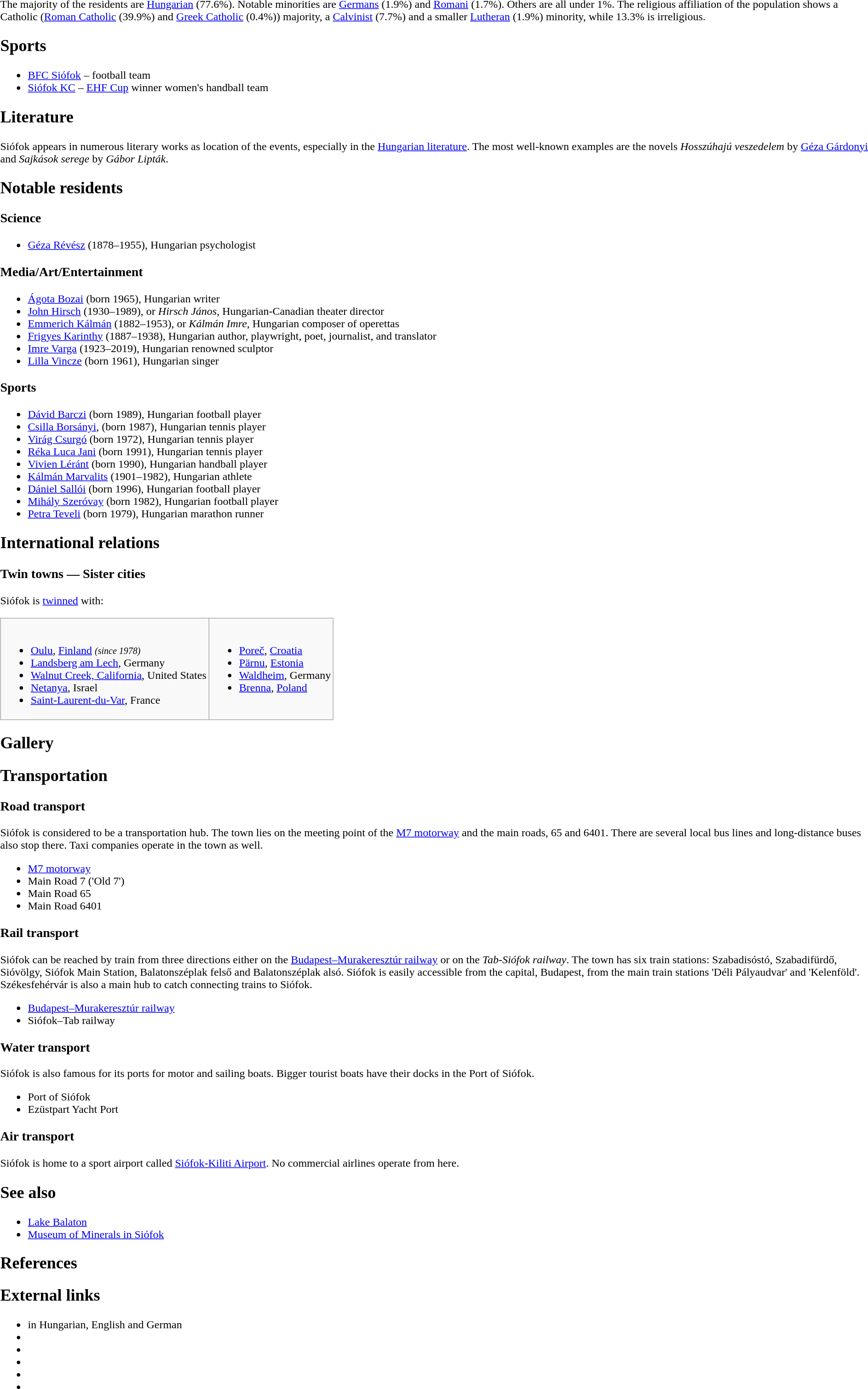<table style="border-style: none;">
<tr>
<td><br>
The majority of the residents are <a href='#'>Hungarian</a> (77.6%). Notable minorities are <a href='#'>Germans</a> (1.9%) and <a href='#'>Romani</a> (1.7%). Others are all under 1%. The religious affiliation of the population shows a Catholic (<a href='#'>Roman Catholic</a> (39.9%) and <a href='#'>Greek Catholic</a> (0.4%)) majority, a <a href='#'>Calvinist</a> (7.7%) and a smaller <a href='#'>Lutheran</a> (1.9%) minority, while 13.3% is irreligious.<h2>Sports</h2><ul><li><a href='#'>BFC Siófok</a> – football team</li><li><a href='#'>Siófok KC</a> – <a href='#'>EHF Cup</a> winner women's handball team</li></ul><h2>Literature</h2>Siófok appears in numerous literary works as location of the events, especially in the <a href='#'>Hungarian literature</a>. The most well-known examples are the novels <em>Hosszúhajú veszedelem</em> by <a href='#'>Géza Gárdonyi</a> and <em>Sajkások serege</em> by <em>Gábor Lipták</em>.<h2>Notable residents</h2><h3>Science</h3><ul><li><a href='#'>Géza Révész</a> (1878–1955), Hungarian psychologist</li></ul><h3>Media/Art/Entertainment</h3><ul><li><a href='#'>Ágota Bozai</a> (born 1965), Hungarian writer</li><li><a href='#'>John Hirsch</a> (1930–1989), or <em>Hirsch János</em>, Hungarian-Canadian theater director</li><li><a href='#'>Emmerich Kálmán</a> (1882–1953), or <em>Kálmán Imre</em>, Hungarian composer of operettas</li><li><a href='#'>Frigyes Karinthy</a> (1887–1938), Hungarian author, playwright, poet, journalist, and translator</li><li><a href='#'>Imre Varga</a> (1923–2019), Hungarian renowned sculptor</li><li><a href='#'>Lilla Vincze</a> (born 1961), Hungarian singer</li></ul><h3>Sports</h3><ul><li><a href='#'>Dávid Barczi</a> (born 1989), Hungarian football player</li><li><a href='#'>Csilla Borsányi</a>, (born 1987), Hungarian tennis player</li><li><a href='#'>Virág Csurgó</a> (born 1972), Hungarian tennis player</li><li><a href='#'>Réka Luca Jani</a> (born 1991), Hungarian tennis player</li><li><a href='#'>Vivien Léránt</a> (born 1990), Hungarian handball player</li><li><a href='#'>Kálmán Marvalits</a> (1901–1982), Hungarian athlete</li><li><a href='#'>Dániel Sallói</a> (born 1996), Hungarian football player</li><li><a href='#'>Mihály Szeróvay</a> (born 1982), Hungarian football player</li><li><a href='#'>Petra Teveli</a> (born 1979), Hungarian marathon runner</li></ul><h2>International relations</h2><h3>Twin towns — Sister cities</h3>Siófok is <a href='#'>twinned</a> with:<table class="wikitable">
<tr valign="top">
<td><br><ul><li> <a href='#'>Oulu</a>, <a href='#'>Finland</a> <small><em>(since 1978)</em></small></li><li> <a href='#'>Landsberg am Lech</a>, Germany</li><li> <a href='#'>Walnut Creek, California</a>, United States</li><li> <a href='#'>Netanya</a>, Israel</li><li> <a href='#'>Saint-Laurent-du-Var</a>, France</li></ul></td>
<td><br><ul><li> <a href='#'>Poreč</a>, <a href='#'>Croatia</a></li><li> <a href='#'>Pärnu</a>, <a href='#'>Estonia</a></li><li> <a href='#'>Waldheim</a>, Germany</li><li> <a href='#'>Brenna</a>, <a href='#'>Poland</a></li></ul></td>
</tr>
</table>
<h2>Gallery</h2><h2>Transportation</h2><h3>Road transport</h3>Siófok is considered to be a transportation hub. The town lies on the meeting point of the <a href='#'>M7 motorway</a> and the main roads, 65 and 6401. There are several local bus lines and long-distance buses also stop there. Taxi companies operate in the town as well.<ul><li><a href='#'>M7 motorway</a></li><li>Main Road 7 ('Old 7')</li><li>Main Road 65</li><li>Main Road 6401</li></ul><h3>Rail transport</h3>Siófok can be reached by train from three directions either on the <a href='#'>Budapest–Murakeresztúr railway</a> or on the <em>Tab-Siófok railway</em>. The town has six train stations: Szabadisóstó, Szabadifürdő, Sióvölgy, Siófok Main Station, Balatonszéplak felső and Balatonszéplak alsó. Siófok is easily accessible from the capital, Budapest, from the main train stations 'Déli Pályaudvar' and 'Kelenföld'. Székesfehérvár is also a main hub to catch connecting trains to Siófok.<ul><li><a href='#'>Budapest–Murakeresztúr railway</a></li><li>Siófok–Tab railway</li></ul><h3>Water transport</h3>Siófok is also famous for its ports for motor and sailing boats. Bigger tourist boats have their docks in the Port of Siófok.<ul><li>Port of Siófok</li><li>Ezüstpart Yacht Port</li></ul><h3>Air transport</h3>Siófok is home to a sport airport called <a href='#'>Siófok-Kiliti Airport</a>. No commercial airlines operate from here.<h2>See also</h2><ul><li><a href='#'>Lake Balaton</a></li><li><a href='#'>Museum of Minerals in Siófok</a></li></ul><h2>References</h2><h2>External links</h2>
<ul><li> in Hungarian, English and German</li><li> </li><li> </li><li> </li><li></li><li> </li></ul>


</td>
</tr>
</table>
